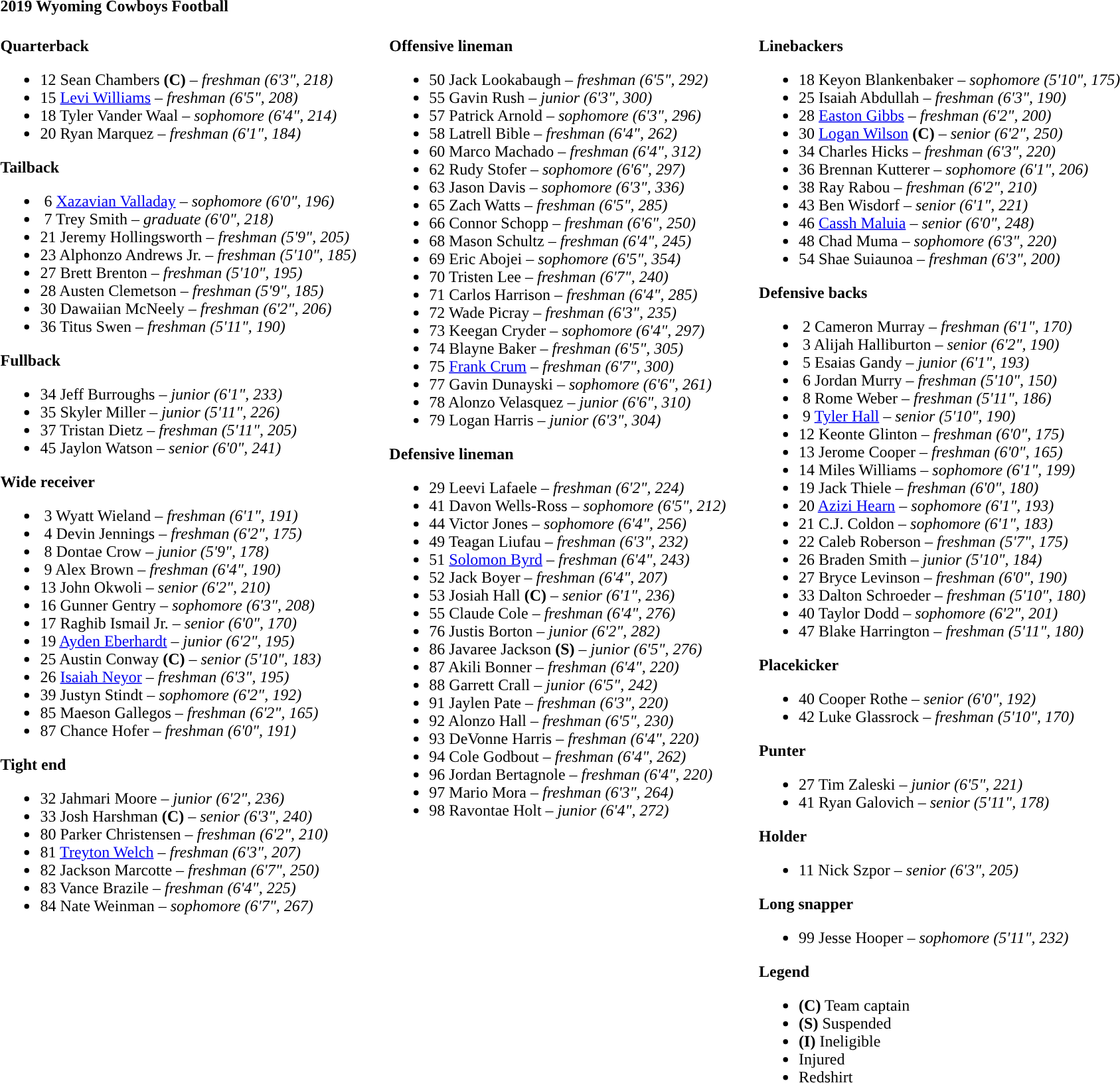<table class="toccolours" style="text-align: left;">
<tr>
<td colspan=11><strong>2019 Wyoming Cowboys Football</strong></td>
</tr>
<tr>
<td valign="top"><br><strong>Quarterback</strong><ul><li>12 Sean Chambers <strong>(C)</strong>  – <em> freshman (6'3", 218)</em></li><li>15 <a href='#'>Levi Williams</a> – <em>freshman (6'5", 208)</em></li><li>18 Tyler Vander Waal – <em> sophomore (6'4", 214)</em></li><li>20 Ryan Marquez – <em> freshman (6'1", 184)</em></li></ul><strong>Tailback</strong><ul><li> 6 <a href='#'>Xazavian Valladay</a> – <em> sophomore (6'0", 196)</em></li><li> 7 Trey Smith  – <em>graduate (6'0", 218)</em></li><li>21 Jeremy Hollingsworth – <em>freshman (5'9", 205)</em></li><li>23 Alphonzo Andrews Jr. – <em>freshman (5'10", 185)</em></li><li>27 Brett Brenton – <em> freshman (5'10", 195)</em></li><li>28 Austen Clemetson – <em> freshman (5'9", 185)</em></li><li>30 Dawaiian McNeely – <em>freshman (6'2", 206)</em></li><li>36 Titus Swen  – <em>freshman (5'11", 190)</em></li></ul><strong>Fullback</strong><ul><li>34 Jeff Burroughs – <em> junior (6'1", 233)</em></li><li>35 Skyler Miller – <em> junior (5'11", 226)</em></li><li>37 Tristan Dietz – <em> freshman (5'11", 205)</em></li><li>45 Jaylon Watson – <em> senior (6'0", 241)</em></li></ul><strong>Wide receiver</strong><ul><li> 3 Wyatt Wieland – <em> freshman (6'1", 191)</em></li><li> 4 Devin Jennings – <em>freshman (6'2", 175)</em></li><li> 8 Dontae Crow – <em> junior (5'9", 178)</em></li><li> 9 Alex Brown – <em>freshman (6'4", 190)</em></li><li>13 John Okwoli – <em>senior (6'2", 210)</em></li><li>16 Gunner Gentry – <em>sophomore (6'3", 208)</em></li><li>17 Raghib Ismail Jr. – <em>senior (6'0", 170)</em></li><li>19 <a href='#'>Ayden Eberhardt</a> – <em> junior (6'2", 195)</em></li><li>25 Austin Conway <strong>(C)</strong> – <em> senior (5'10", 183)</em></li><li>26 <a href='#'>Isaiah Neyor</a> – <em>freshman (6'3", 195)</em></li><li>39 Justyn Stindt – <em> sophomore (6'2", 192)</em></li><li>85 Maeson Gallegos – <em> freshman (6'2", 165)</em></li><li>87 Chance Hofer – <em> freshman (6'0", 191)</em></li></ul><strong>Tight end</strong><ul><li>32 Jahmari Moore – <em> junior (6'2", 236)</em></li><li>33 Josh Harshman <strong>(C)</strong> – <em> senior (6'3", 240)</em></li><li>80 Parker Christensen – <em>freshman (6'2", 210)</em></li><li>81 <a href='#'>Treyton Welch</a> – <em>freshman (6'3", 207)</em></li><li>82 Jackson Marcotte  – <em> freshman (6'7", 250)</em></li><li>83 Vance Brazile – <em>freshman (6'4", 225)</em></li><li>84 Nate Weinman – <em> sophomore (6'7", 267)</em></li></ul></td>
<td width="25"> </td>
<td valign="top"><br><strong>Offensive lineman</strong><ul><li>50 Jack Lookabaugh – <em>freshman (6'5", 292)</em></li><li>55 Gavin Rush  – <em> junior (6'3", 300)</em></li><li>57 Patrick Arnold – <em> sophomore (6'3", 296)</em></li><li>58 Latrell Bible – <em>freshman (6'4", 262)</em></li><li>60 Marco Machado – <em> freshman (6'4", 312)</em></li><li>62 Rudy Stofer – <em> sophomore (6'6", 297)</em></li><li>63 Jason Davis – <em> sophomore (6'3", 336)</em></li><li>65 Zach Watts – <em> freshman (6'5", 285)</em></li><li>66 Connor Schopp – <em>freshman (6'6", 250)</em></li><li>68 Mason Schultz – <em>freshman (6'4", 245)</em></li><li>69 Eric Abojei  – <em> sophomore (6'5", 354)</em></li><li>70 Tristen Lee – <em> freshman (6'7", 240)</em></li><li>71 Carlos Harrison – <em>freshman (6'4", 285)</em></li><li>72 Wade Picray – <em>freshman (6'3", 235)</em></li><li>73 Keegan Cryder – <em> sophomore (6'4", 297)</em></li><li>74 Blayne Baker – <em> freshman (6'5", 305)</em></li><li>75 <a href='#'>Frank Crum</a> – <em> freshman (6'7", 300)</em></li><li>77 Gavin Dunayski – <em> sophomore (6'6", 261)</em></li><li>78 Alonzo Velasquez – <em>junior (6'6", 310)</em></li><li>79 Logan Harris – <em>junior (6'3", 304)</em></li></ul><strong>Defensive lineman</strong><ul><li>29 Leevi Lafaele  – <em> freshman (6'2", 224)</em></li><li>41 Davon Wells-Ross – <em> sophomore (6'5", 212)</em></li><li>44 Victor Jones – <em> sophomore (6'4", 256)</em></li><li>49 Teagan Liufau – <em> freshman (6'3", 232)</em></li><li>51 <a href='#'>Solomon Byrd</a> – <em> freshman (6'4", 243)</em></li><li>52 Jack Boyer – <em> freshman (6'4", 207)</em></li><li>53 Josiah Hall <strong>(C)</strong> – <em> senior (6'1", 236)</em></li><li>55 Claude Cole – <em> freshman (6'4", 276)</em></li><li>76 Justis Borton – <em>junior (6'2", 282)</em></li><li>86 Javaree Jackson <strong>(S)</strong> – <em>junior (6'5", 276)</em></li><li>87 Akili Bonner – <em>freshman (6'4", 220)</em></li><li>88 Garrett Crall – <em>junior (6'5", 242)</em></li><li>91 Jaylen Pate – <em>freshman (6'3", 220)</em></li><li>92 Alonzo Hall – <em>freshman (6'5", 230)</em></li><li>93 DeVonne Harris – <em>freshman (6'4", 220)</em></li><li>94 Cole Godbout – <em> freshman (6'4", 262)</em></li><li>96 Jordan Bertagnole – <em>freshman (6'4", 220)</em></li><li>97 Mario Mora – <em> freshman (6'3", 264)</em></li><li>98 Ravontae Holt  – <em>junior (6'4", 272)</em></li></ul></td>
<td width="25"> </td>
<td valign="top"><br><strong>Linebackers</strong><ul><li>18 Keyon Blankenbaker – <em> sophomore (5'10", 175)</em></li><li>25 Isaiah Abdullah – <em>freshman (6'3", 190)</em></li><li>28 <a href='#'>Easton Gibbs</a> – <em>freshman (6'2", 200)</em></li><li>30 <a href='#'>Logan Wilson</a> <strong>(C)</strong> – <em> senior (6'2", 250)</em></li><li>34 Charles Hicks – <em> freshman (6'3", 220)</em></li><li>36 Brennan Kutterer – <em> sophomore (6'1", 206)</em></li><li>38 Ray Rabou – <em> freshman (6'2", 210)</em></li><li>43 Ben Wisdorf  – <em> senior (6'1", 221)</em></li><li>46 <a href='#'>Cassh Maluia</a> – <em>senior (6'0", 248)</em></li><li>48 Chad Muma – <em>sophomore (6'3", 220)</em></li><li>54 Shae Suiaunoa – <em>freshman (6'3", 200)</em></li></ul><strong>Defensive backs</strong><ul><li> 2 Cameron Murray – <em> freshman (6'1", 170)</em></li><li> 3 Alijah Halliburton – <em>senior (6'2", 190)</em></li><li> 5 Esaias Gandy – <em>junior (6'1", 193)</em></li><li> 6 Jordan Murry – <em>freshman (5'10", 150)</em></li><li> 8 Rome Weber – <em> freshman (5'11", 186)</em></li><li> 9 <a href='#'>Tyler Hall</a> – <em>senior (5'10", 190)</em></li><li>12 Keonte Glinton – <em>freshman (6'0", 175)</em></li><li>13 Jerome Cooper – <em>freshman (6'0", 165)</em></li><li>14 Miles Williams – <em>sophomore (6'1", 199)</em></li><li>19 Jack Thiele – <em>freshman (6'0", 180)</em></li><li>20 <a href='#'>Azizi Hearn</a> – <em>sophomore (6'1", 193)</em></li><li>21 C.J. Coldon  – <em> sophomore (6'1", 183)</em></li><li>22 Caleb Roberson – <em>freshman (5'7", 175)</em></li><li>26 Braden Smith – <em> junior (5'10", 184)</em></li><li>27 Bryce Levinson – <em> freshman (6'0", 190)</em></li><li>33 Dalton Schroeder – <em>freshman (5'10", 180)</em></li><li>40 Taylor Dodd – <em> sophomore (6'2", 201)</em></li><li>47 Blake Harrington – <em> freshman (5'11", 180)</em></li></ul><strong>Placekicker</strong><ul><li>40 Cooper Rothe – <em>senior (6'0", 192)</em></li><li>42 Luke Glassrock – <em>freshman (5'10", 170)</em></li></ul><strong>Punter</strong><ul><li>27 Tim Zaleski – <em>junior (6'5", 221)</em></li><li>41 Ryan Galovich – <em>senior (5'11", 178)</em></li></ul><strong>Holder</strong><ul><li>11 Nick Szpor – <em>senior (6'3", 205)</em></li></ul><strong>Long snapper</strong><ul><li>99 Jesse Hooper – <em>sophomore (5'11", 232)</em></li></ul><strong>Legend</strong><ul><li><strong>(C)</strong> Team captain</li><li><strong>(S)</strong> Suspended</li><li><strong>(I)</strong> Ineligible</li><li> Injured</li><li> Redshirt</li></ul></td>
</tr>
</table>
